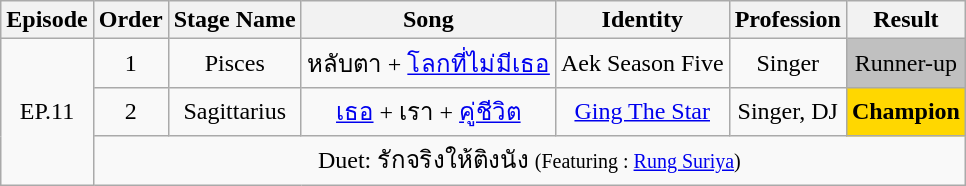<table class="wikitable" style="text-align:center;">
<tr>
<th>Episode</th>
<th>Order</th>
<th>Stage Name</th>
<th>Song</th>
<th>Identity</th>
<th>Profession</th>
<th>Result</th>
</tr>
<tr>
<td rowspan="3">EP.11</td>
<td>1</td>
<td>Pisces</td>
<td>หลับตา + <a href='#'>โลกที่ไม่มีเธอ</a></td>
<td>Aek Season Five</td>
<td>Singer</td>
<td style="background:silver;">Runner-up</td>
</tr>
<tr>
<td>2</td>
<td>Sagittarius</td>
<td><a href='#'>เธอ</a> + เรา + <a href='#'>คู่ชีวิต</a></td>
<td><a href='#'>Ging The Star</a></td>
<td>Singer, DJ</td>
<td style="background:gold;"><strong>Champion</strong></td>
</tr>
<tr>
<td colspan="6">Duet: รักจริงให้ติงนัง <small>(Featuring : <a href='#'>Rung Suriya</a>)</small></td>
</tr>
</table>
